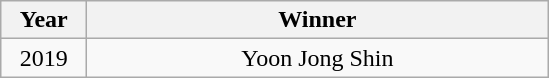<table class="wikitable" style="text-align: center">
<tr>
<th width="50">Year</th>
<th width="300">Winner</th>
</tr>
<tr>
<td>2019</td>
<td>Yoon Jong Shin</td>
</tr>
</table>
